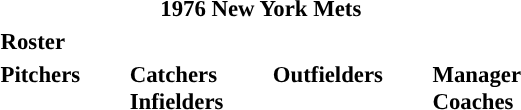<table class="toccolours" style="font-size: 95%;">
<tr>
<th colspan="10">1976 New York Mets</th>
</tr>
<tr>
<td colspan="10"><strong>Roster</strong></td>
</tr>
<tr>
<td valign="top"><strong>Pitchers</strong><br>











</td>
<td width="25px"></td>
<td valign="top"><strong>Catchers</strong><br>



<strong>Infielders</strong>








</td>
<td width="25px"></td>
<td valign="top"><strong>Outfielders</strong><br>









</td>
<td width="25px"></td>
<td valign="top"><strong>Manager</strong><br>
<strong>Coaches</strong>




</td>
</tr>
</table>
